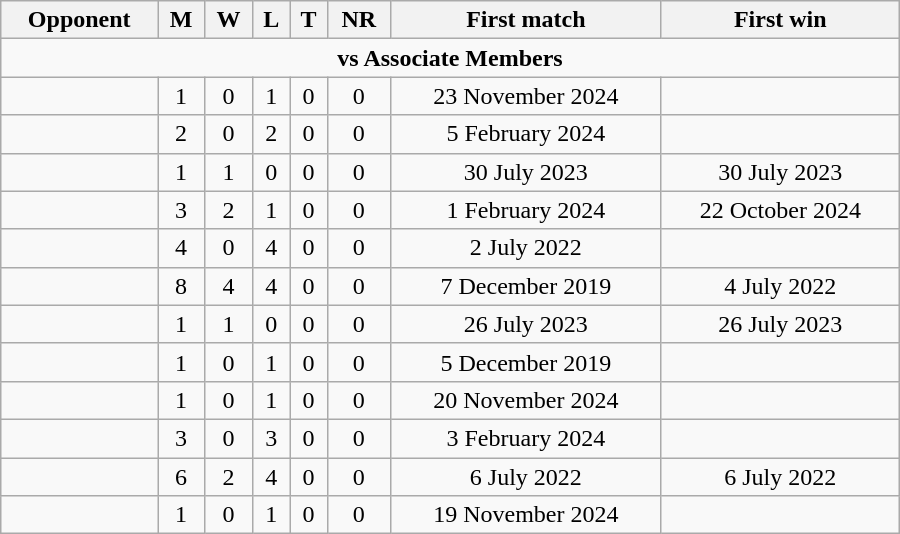<table class="wikitable" style="text-align: center; width: 600px;">
<tr>
<th>Opponent</th>
<th>M</th>
<th>W</th>
<th>L</th>
<th>T</th>
<th>NR</th>
<th>First match</th>
<th>First win</th>
</tr>
<tr>
<td colspan="8" style="text-align:center;"><strong>vs Associate Members</strong></td>
</tr>
<tr>
<td align=left></td>
<td>1</td>
<td>0</td>
<td>1</td>
<td>0</td>
<td>0</td>
<td>23 November 2024</td>
<td></td>
</tr>
<tr>
<td align=left></td>
<td>2</td>
<td>0</td>
<td>2</td>
<td>0</td>
<td>0</td>
<td>5 February 2024</td>
<td></td>
</tr>
<tr>
<td align=left></td>
<td>1</td>
<td>1</td>
<td>0</td>
<td>0</td>
<td>0</td>
<td>30 July 2023</td>
<td>30 July 2023</td>
</tr>
<tr>
<td align=left></td>
<td>3</td>
<td>2</td>
<td>1</td>
<td>0</td>
<td>0</td>
<td>1 February 2024</td>
<td>22 October 2024</td>
</tr>
<tr>
<td align=left></td>
<td>4</td>
<td>0</td>
<td>4</td>
<td>0</td>
<td>0</td>
<td>2 July 2022</td>
<td></td>
</tr>
<tr>
<td align=left></td>
<td>8</td>
<td>4</td>
<td>4</td>
<td>0</td>
<td>0</td>
<td>7 December 2019</td>
<td>4 July 2022</td>
</tr>
<tr>
<td align=left></td>
<td>1</td>
<td>1</td>
<td>0</td>
<td>0</td>
<td>0</td>
<td>26 July 2023</td>
<td>26 July 2023</td>
</tr>
<tr>
<td align=left></td>
<td>1</td>
<td>0</td>
<td>1</td>
<td>0</td>
<td>0</td>
<td>5 December 2019</td>
<td></td>
</tr>
<tr>
<td align=left></td>
<td>1</td>
<td>0</td>
<td>1</td>
<td>0</td>
<td>0</td>
<td>20 November 2024</td>
<td></td>
</tr>
<tr>
<td align=left></td>
<td>3</td>
<td>0</td>
<td>3</td>
<td>0</td>
<td>0</td>
<td>3 February 2024</td>
<td></td>
</tr>
<tr>
<td align=left></td>
<td>6</td>
<td>2</td>
<td>4</td>
<td>0</td>
<td>0</td>
<td>6 July 2022</td>
<td>6 July 2022</td>
</tr>
<tr>
<td align=left></td>
<td>1</td>
<td>0</td>
<td>1</td>
<td>0</td>
<td>0</td>
<td>19 November 2024</td>
<td></td>
</tr>
</table>
